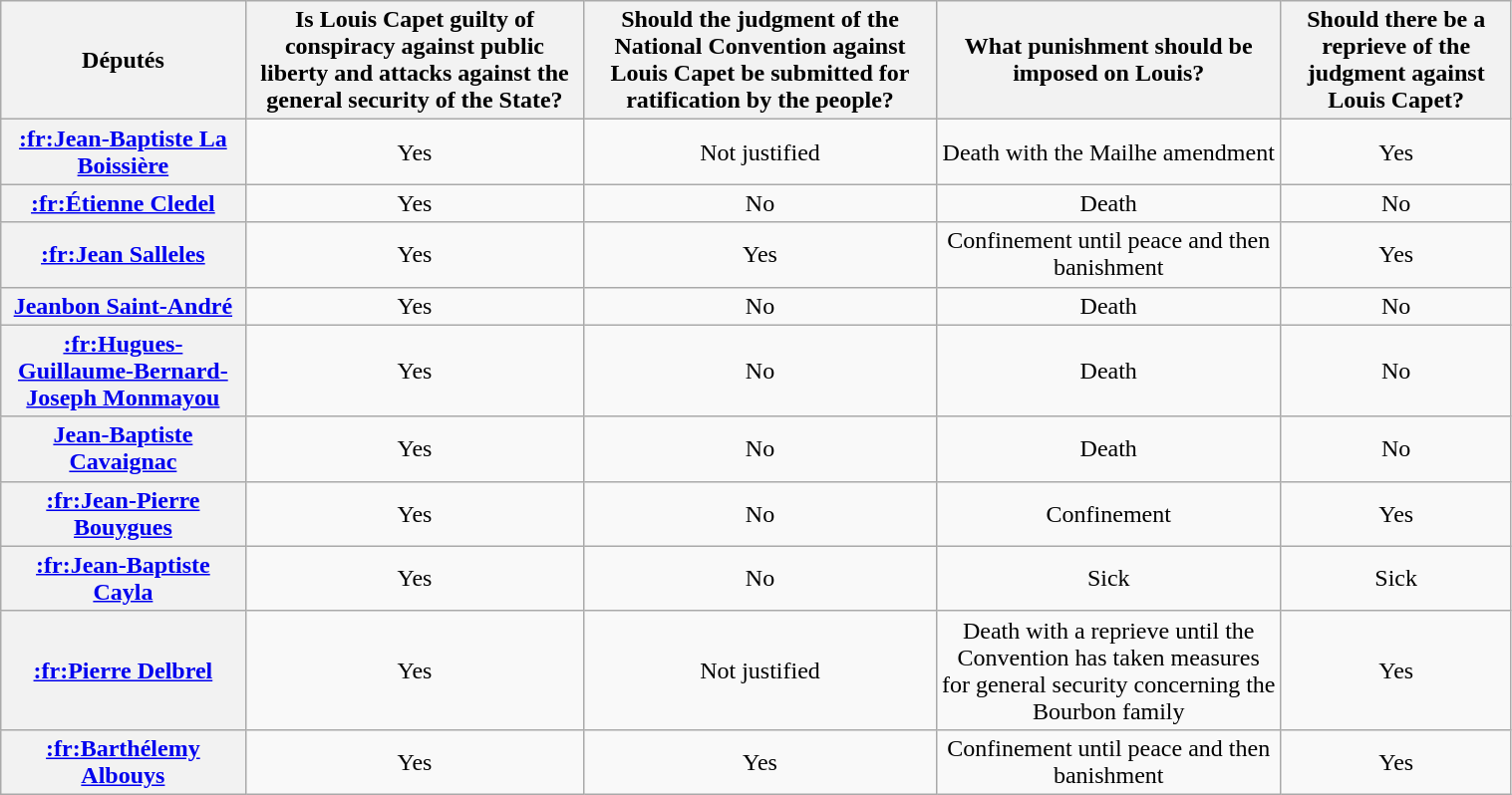<table class="wikitable sortable" style="text-align:center; width:80%;">
<tr>
<th scope=col>Députés</th>
<th scope=col>Is Louis Capet guilty of conspiracy against public liberty and attacks against the general security of the State?</th>
<th scope=col>Should the judgment of the National Convention against Louis Capet be submitted for ratification by the people?</th>
<th scope=col>What punishment should be imposed on Louis?</th>
<th scope=col>Should there be a reprieve of the judgment against Louis Capet?</th>
</tr>
<tr>
<th><a href='#'>:fr:Jean-Baptiste La Boissière</a></th>
<td>Yes</td>
<td>Not justified</td>
<td>Death with the Mailhe amendment</td>
<td>Yes</td>
</tr>
<tr>
<th><a href='#'>:fr:Étienne Cledel</a></th>
<td>Yes</td>
<td>No</td>
<td>Death</td>
<td>No</td>
</tr>
<tr>
<th><a href='#'>:fr:Jean Salleles</a></th>
<td>Yes</td>
<td>Yes</td>
<td>Confinement until peace and then banishment</td>
<td>Yes</td>
</tr>
<tr>
<th><a href='#'>Jeanbon Saint-André</a></th>
<td>Yes</td>
<td>No</td>
<td>Death</td>
<td>No</td>
</tr>
<tr>
<th><a href='#'>:fr:Hugues-Guillaume-Bernard-Joseph Monmayou</a></th>
<td>Yes</td>
<td>No</td>
<td>Death</td>
<td>No</td>
</tr>
<tr>
<th><a href='#'>Jean-Baptiste Cavaignac</a></th>
<td>Yes</td>
<td>No</td>
<td>Death</td>
<td>No</td>
</tr>
<tr>
<th><a href='#'>:fr:Jean-Pierre Bouygues</a></th>
<td>Yes</td>
<td>No</td>
<td>Confinement</td>
<td>Yes</td>
</tr>
<tr>
<th><a href='#'>:fr:Jean-Baptiste Cayla</a></th>
<td>Yes</td>
<td>No</td>
<td>Sick</td>
<td>Sick</td>
</tr>
<tr>
<th><a href='#'>:fr:Pierre Delbrel</a></th>
<td>Yes</td>
<td>Not justified</td>
<td>Death with a reprieve until the Convention has taken measures for general security concerning the Bourbon family</td>
<td>Yes</td>
</tr>
<tr>
<th><a href='#'>:fr:Barthélemy Albouys</a></th>
<td>Yes</td>
<td>Yes</td>
<td>Confinement until peace and then banishment</td>
<td>Yes</td>
</tr>
</table>
